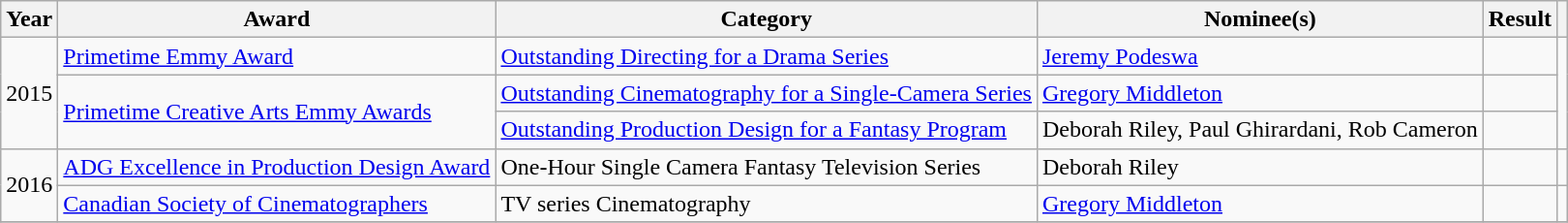<table class="wikitable sortable plainrowheaders">
<tr>
<th>Year</th>
<th>Award</th>
<th>Category</th>
<th>Nominee(s)</th>
<th>Result</th>
<th class="unsortable"></th>
</tr>
<tr>
<td rowspan=3>2015</td>
<td scope="row"><a href='#'>Primetime Emmy Award</a></td>
<td scope="row"><a href='#'>Outstanding Directing for a Drama Series</a></td>
<td scope="row"><a href='#'>Jeremy Podeswa</a></td>
<td></td>
<td rowspan="3"></td>
</tr>
<tr>
<td scope="row" rowspan=2><a href='#'>Primetime Creative Arts Emmy Awards</a></td>
<td scope="row"><a href='#'>Outstanding Cinematography for a Single-Camera Series</a></td>
<td scope="row"><a href='#'>Gregory Middleton</a></td>
<td></td>
</tr>
<tr>
<td scope="row"><a href='#'>Outstanding Production Design for a Fantasy Program</a></td>
<td scope="row">Deborah Riley, Paul Ghirardani, Rob Cameron</td>
<td></td>
</tr>
<tr>
<td rowspan=2>2016</td>
<td scope="row"><a href='#'>ADG Excellence in Production Design Award</a></td>
<td scope="row">One-Hour Single Camera Fantasy Television Series</td>
<td scope="row">Deborah Riley</td>
<td></td>
<td></td>
</tr>
<tr>
<td scope="row"><a href='#'>Canadian Society of Cinematographers</a></td>
<td scope="row">TV series Cinematography</td>
<td scope="row"><a href='#'>Gregory Middleton</a></td>
<td></td>
<td></td>
</tr>
<tr>
</tr>
</table>
